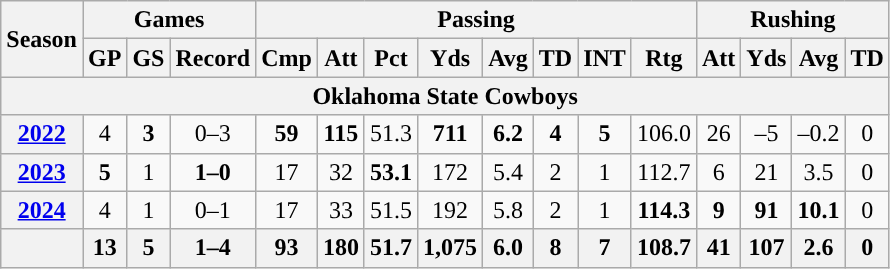<table class="wikitable" style="text-align:center;">
<tr>
<th rowspan="2">Season</th>
<th colspan="3">Games</th>
<th colspan="8">Passing</th>
<th colspan="4">Rushing</th>
</tr>
<tr>
<th>GP</th>
<th>GS</th>
<th>Record</th>
<th>Cmp</th>
<th>Att</th>
<th>Pct</th>
<th>Yds</th>
<th>Avg</th>
<th>TD</th>
<th>INT</th>
<th>Rtg</th>
<th>Att</th>
<th>Yds</th>
<th>Avg</th>
<th>TD</th>
</tr>
<tr>
<th colspan="16">Oklahoma State Cowboys</th>
</tr>
<tr>
<th><a href='#'>2022</a></th>
<td>4</td>
<td><strong>3</strong></td>
<td>0–3</td>
<td><strong>59</strong></td>
<td><strong>115</strong></td>
<td>51.3</td>
<td><strong>711</strong></td>
<td><strong>6.2</strong></td>
<td><strong>4</strong></td>
<td><strong>5</strong></td>
<td>106.0</td>
<td>26</td>
<td>–5</td>
<td>–0.2</td>
<td>0</td>
</tr>
<tr>
<th><a href='#'>2023</a></th>
<td><strong>5</strong></td>
<td>1</td>
<td><strong>1–0</strong></td>
<td>17</td>
<td>32</td>
<td><strong>53.1</strong></td>
<td>172</td>
<td>5.4</td>
<td>2</td>
<td>1</td>
<td>112.7</td>
<td>6</td>
<td>21</td>
<td>3.5</td>
<td>0</td>
</tr>
<tr>
<th><a href='#'>2024</a></th>
<td>4</td>
<td>1</td>
<td>0–1</td>
<td>17</td>
<td>33</td>
<td>51.5</td>
<td>192</td>
<td>5.8</td>
<td>2</td>
<td>1</td>
<td><strong>114.3</strong></td>
<td><strong>9</strong></td>
<td><strong>91</strong></td>
<td><strong>10.1</strong></td>
<td>0</td>
</tr>
<tr>
<th></th>
<th>13</th>
<th>5</th>
<th>1–4</th>
<th>93</th>
<th>180</th>
<th>51.7</th>
<th>1,075</th>
<th>6.0</th>
<th>8</th>
<th>7</th>
<th>108.7</th>
<th>41</th>
<th>107</th>
<th>2.6</th>
<th>0</th>
</tr>
</table>
